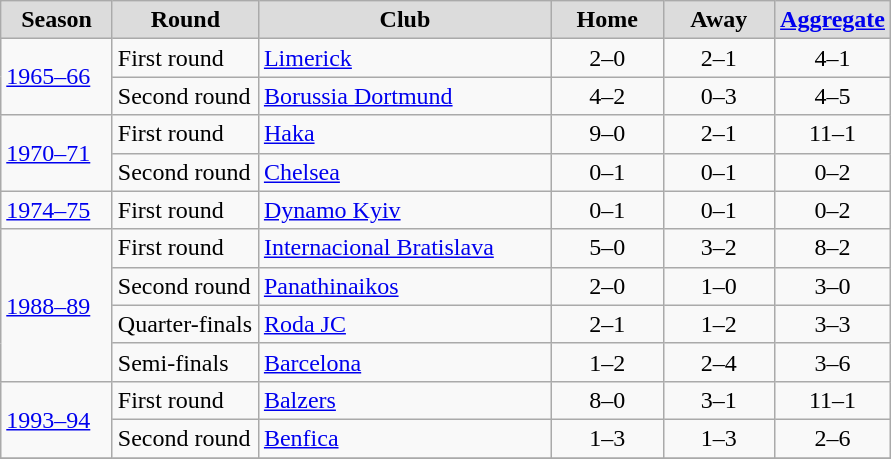<table class="wikitable" style="text-align:center">
<tr>
<th width="67" style="background:#DCDCDC">Season</th>
<th width="90" style="background:#DCDCDC">Round</th>
<th width="188" style="background:#DCDCDC">Club</th>
<th width="67" style="background:#DCDCDC">Home</th>
<th width="67" style="background:#DCDCDC">Away</th>
<th width="67" style="background:#DCDCDC"><a href='#'>Aggregate</a></th>
</tr>
<tr>
<td rowspan=2 align=left><a href='#'>1965–66</a></td>
<td align=left>First round</td>
<td align=left> <a href='#'>Limerick</a></td>
<td>2–0</td>
<td>2–1</td>
<td>4–1</td>
</tr>
<tr>
<td align=left>Second round</td>
<td align=left> <a href='#'>Borussia Dortmund</a></td>
<td>4–2</td>
<td>0–3</td>
<td>4–5</td>
</tr>
<tr>
<td rowspan=2 align=left><a href='#'>1970–71</a></td>
<td align=left>First round</td>
<td align=left> <a href='#'>Haka</a></td>
<td>9–0</td>
<td>2–1</td>
<td>11–1</td>
</tr>
<tr>
<td align=left>Second round</td>
<td align=left> <a href='#'>Chelsea</a></td>
<td>0–1</td>
<td>0–1</td>
<td>0–2</td>
</tr>
<tr>
<td align=left><a href='#'>1974–75</a></td>
<td align=left>First round</td>
<td align=left> <a href='#'>Dynamo Kyiv</a></td>
<td>0–1</td>
<td>0–1</td>
<td>0–2</td>
</tr>
<tr>
<td rowspan=4 align=left><a href='#'>1988–89</a></td>
<td align=left>First round</td>
<td align=left> <a href='#'>Internacional Bratislava</a></td>
<td>5–0</td>
<td>3–2</td>
<td>8–2</td>
</tr>
<tr>
<td align=left>Second round</td>
<td align=left> <a href='#'>Panathinaikos</a></td>
<td>2–0</td>
<td>1–0</td>
<td>3–0</td>
</tr>
<tr>
<td align=left>Quarter-finals</td>
<td align=left> <a href='#'>Roda JC</a></td>
<td>2–1</td>
<td>1–2 </td>
<td>3–3 </td>
</tr>
<tr>
<td align=left>Semi-finals</td>
<td align=left> <a href='#'>Barcelona</a></td>
<td>1–2</td>
<td>2–4</td>
<td>3–6</td>
</tr>
<tr>
<td rowspan=2 align=left><a href='#'>1993–94</a></td>
<td align=left>First round</td>
<td align=left> <a href='#'>Balzers</a></td>
<td>8–0</td>
<td>3–1</td>
<td>11–1</td>
</tr>
<tr>
<td align=left>Second round</td>
<td align=left> <a href='#'>Benfica</a></td>
<td>1–3</td>
<td>1–3</td>
<td>2–6</td>
</tr>
<tr>
</tr>
</table>
